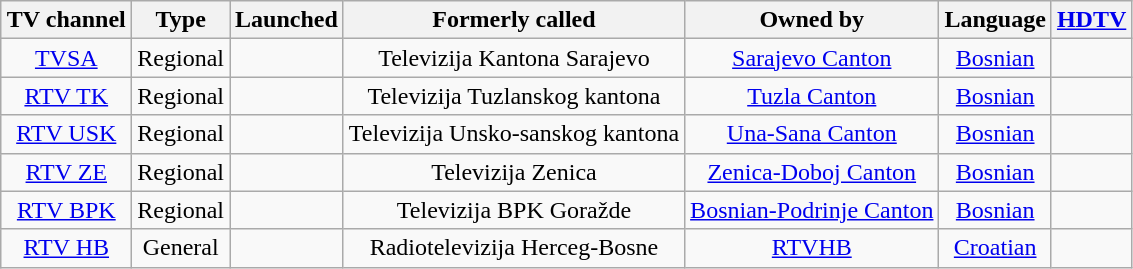<table class="sortable wikitable" style="font-size: 100%; text-align: center">
<tr>
<th width=80>TV channel</th>
<th>Type</th>
<th>Launched</th>
<th>Formerly called</th>
<th>Owned by</th>
<th>Language</th>
<th><a href='#'>HDTV</a></th>
</tr>
<tr>
<td><a href='#'>TVSA</a></td>
<td>Regional</td>
<td></td>
<td>Televizija Kantona Sarajevo</td>
<td><a href='#'>Sarajevo Canton</a></td>
<td><a href='#'>Bosnian</a></td>
<td></td>
</tr>
<tr>
<td><a href='#'>RTV TK</a></td>
<td>Regional</td>
<td></td>
<td>Televizija Tuzlanskog kantona</td>
<td><a href='#'>Tuzla Canton</a></td>
<td><a href='#'>Bosnian</a></td>
<td></td>
</tr>
<tr>
<td><a href='#'>RTV USK</a></td>
<td>Regional</td>
<td></td>
<td>Televizija Unsko-sanskog kantona</td>
<td><a href='#'>Una-Sana Canton</a></td>
<td><a href='#'>Bosnian</a></td>
<td></td>
</tr>
<tr>
<td><a href='#'>RTV ZE</a></td>
<td>Regional</td>
<td></td>
<td>Televizija Zenica</td>
<td><a href='#'>Zenica-Doboj Canton</a></td>
<td><a href='#'>Bosnian</a></td>
<td></td>
</tr>
<tr>
<td><a href='#'>RTV BPK</a></td>
<td>Regional</td>
<td></td>
<td>Televizija BPK Goražde</td>
<td><a href='#'>Bosnian-Podrinje Canton</a></td>
<td><a href='#'>Bosnian</a></td>
<td></td>
</tr>
<tr>
<td><a href='#'>RTV HB</a></td>
<td>General</td>
<td></td>
<td>Radiotelevizija Herceg-Bosne</td>
<td><a href='#'>RTVHB</a></td>
<td><a href='#'>Croatian</a></td>
<td></td>
</tr>
</table>
